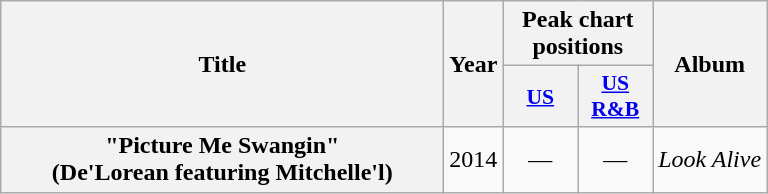<table class="wikitable plainrowheaders" style="text-align:center;">
<tr>
<th scope="col" rowspan="2" style="width:18em;">Title</th>
<th scope="col" rowspan="2">Year</th>
<th scope="col" colspan="2">Peak chart positions</th>
<th scope="col" rowspan="2">Album</th>
</tr>
<tr>
<th scope="col" style="width:3em;font-size:90%;"><a href='#'>US</a></th>
<th scope="col" style="width:3em;font-size:90%;"><a href='#'>US<br>R&B</a></th>
</tr>
<tr>
<th scope="row">"Picture Me Swangin"<br><span>(De'Lorean featuring Mitchelle'l)</span></th>
<td>2014</td>
<td>—</td>
<td>—</td>
<td><em>Look Alive</em></td>
</tr>
</table>
